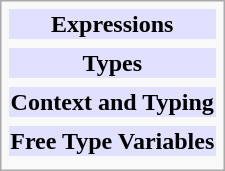<table class=infobox>
<tr>
<td align=center style="background:#e0e0ff"><strong>Expressions</strong></td>
</tr>
<tr>
<td></td>
</tr>
<tr>
<td align=center style="background:#e0e0ff"><strong>Types</strong></td>
</tr>
<tr>
<td></td>
</tr>
<tr>
<td align=center style="background:#e0e0ff"><strong>Context and Typing</strong></td>
</tr>
<tr>
<td></td>
</tr>
<tr>
<td align=center style="background:#e0e0ff"><strong>Free Type Variables</strong></td>
</tr>
<tr>
<td></td>
</tr>
</table>
